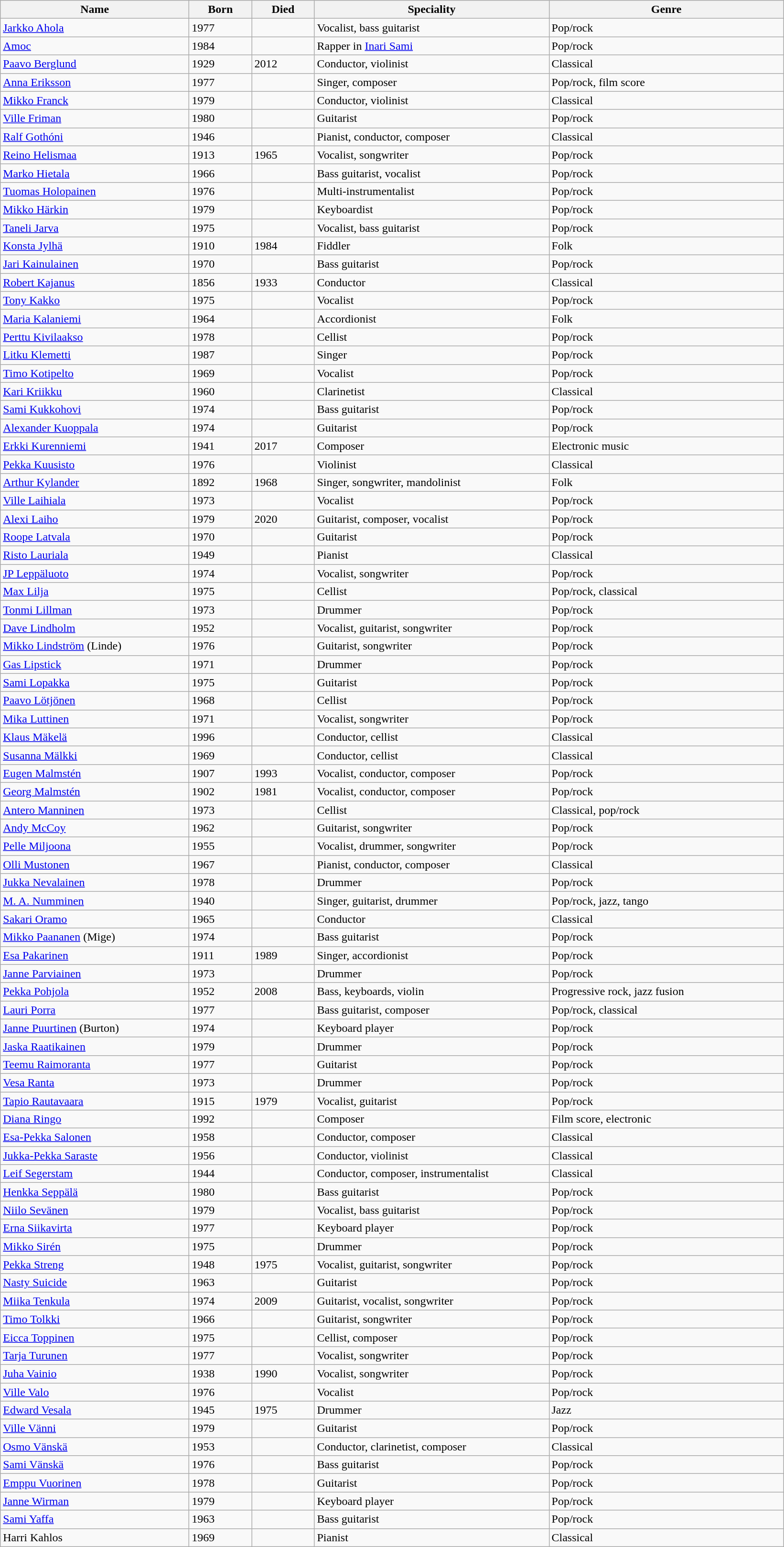<table class="wikitable sortable" style="text-align: left;">
<tr>
<th style="width:16em;">Name</th>
<th style="width:5em;">Born</th>
<th style="width:5em;">Died</th>
<th style="width:20em;">Speciality</th>
<th style="width:20em;">Genre</th>
</tr>
<tr>
<td data-sort-value="Ahola"><a href='#'>Jarkko Ahola</a></td>
<td>1977</td>
<td></td>
<td>Vocalist, bass guitarist</td>
<td>Pop/rock</td>
</tr>
<tr>
<td data-sort-value="Amoc"><a href='#'>Amoc</a></td>
<td>1984</td>
<td></td>
<td>Rapper in <a href='#'>Inari Sami</a></td>
<td>Pop/rock</td>
</tr>
<tr>
<td data-sort-value="Berglund"><a href='#'>Paavo Berglund</a></td>
<td>1929</td>
<td>2012</td>
<td>Conductor, violinist</td>
<td>Classical</td>
</tr>
<tr>
<td data-sort-value="Eriksson"><a href='#'>Anna Eriksson</a></td>
<td>1977</td>
<td></td>
<td>Singer, composer</td>
<td>Pop/rock, film score</td>
</tr>
<tr>
<td data-sort-value="Franck"><a href='#'>Mikko Franck</a></td>
<td>1979</td>
<td></td>
<td>Conductor, violinist</td>
<td>Classical</td>
</tr>
<tr>
<td data-sort-value="Friman"><a href='#'>Ville Friman</a></td>
<td>1980</td>
<td></td>
<td>Guitarist</td>
<td>Pop/rock</td>
</tr>
<tr>
<td data-sort-value="Gothóni"><a href='#'>Ralf Gothóni</a></td>
<td>1946</td>
<td></td>
<td>Pianist, conductor, composer</td>
<td>Classical</td>
</tr>
<tr>
<td data-sort-value="Helismaa"><a href='#'>Reino Helismaa</a></td>
<td>1913</td>
<td>1965</td>
<td>Vocalist, songwriter</td>
<td>Pop/rock</td>
</tr>
<tr>
<td data-sort-value="Hietala"><a href='#'>Marko Hietala</a></td>
<td>1966</td>
<td></td>
<td>Bass guitarist, vocalist</td>
<td>Pop/rock</td>
</tr>
<tr>
<td data-sort-value="Holopainen"><a href='#'>Tuomas Holopainen</a></td>
<td>1976</td>
<td></td>
<td>Multi-instrumentalist</td>
<td>Pop/rock</td>
</tr>
<tr>
<td data-sort-value="Härkin"><a href='#'>Mikko Härkin</a></td>
<td>1979</td>
<td></td>
<td>Keyboardist</td>
<td>Pop/rock</td>
</tr>
<tr>
<td data-sort-value="Jarva"><a href='#'>Taneli Jarva</a></td>
<td>1975</td>
<td></td>
<td>Vocalist, bass guitarist</td>
<td>Pop/rock</td>
</tr>
<tr>
<td data-sort-value="Jylhä"><a href='#'>Konsta Jylhä</a></td>
<td>1910</td>
<td>1984</td>
<td>Fiddler</td>
<td>Folk</td>
</tr>
<tr>
<td data-sort-value="Kainulainen"><a href='#'>Jari Kainulainen</a></td>
<td>1970</td>
<td></td>
<td>Bass guitarist</td>
<td>Pop/rock</td>
</tr>
<tr>
<td data-sort-value="Kajanus"><a href='#'>Robert Kajanus</a></td>
<td>1856</td>
<td>1933</td>
<td>Conductor</td>
<td>Classical</td>
</tr>
<tr>
<td data-sort-value="Kakko"><a href='#'>Tony Kakko</a></td>
<td>1975</td>
<td></td>
<td>Vocalist</td>
<td>Pop/rock</td>
</tr>
<tr>
<td data-sort-value="Kalaniemi"><a href='#'>Maria Kalaniemi</a></td>
<td>1964</td>
<td></td>
<td>Accordionist</td>
<td>Folk</td>
</tr>
<tr>
<td data-sort-value="Kivilaakso"><a href='#'>Perttu Kivilaakso</a></td>
<td>1978</td>
<td></td>
<td>Cellist</td>
<td>Pop/rock</td>
</tr>
<tr>
<td><a href='#'>Litku Klemetti</a></td>
<td>1987</td>
<td></td>
<td>Singer</td>
<td>Pop/rock</td>
</tr>
<tr>
<td data-sort-value="Kotipelto"><a href='#'>Timo Kotipelto</a></td>
<td>1969</td>
<td></td>
<td>Vocalist</td>
<td>Pop/rock</td>
</tr>
<tr>
<td data-sort-value="Kriikku"><a href='#'>Kari Kriikku</a></td>
<td>1960</td>
<td></td>
<td>Clarinetist</td>
<td>Classical</td>
</tr>
<tr>
<td data-sort-value="Kukkohovi"><a href='#'>Sami Kukkohovi</a></td>
<td>1974</td>
<td></td>
<td>Bass guitarist</td>
<td>Pop/rock</td>
</tr>
<tr>
<td data-sort-value="Kuoppala"><a href='#'>Alexander Kuoppala</a></td>
<td>1974</td>
<td></td>
<td>Guitarist</td>
<td>Pop/rock</td>
</tr>
<tr>
<td data-sort-value="Kurenniemi"><a href='#'>Erkki Kurenniemi</a></td>
<td>1941</td>
<td>2017</td>
<td>Composer</td>
<td>Electronic music</td>
</tr>
<tr>
<td data-sort-value="Kuusisto"><a href='#'>Pekka Kuusisto</a></td>
<td>1976</td>
<td></td>
<td>Violinist</td>
<td>Classical</td>
</tr>
<tr>
<td data-sort-value="Kylander"><a href='#'>Arthur Kylander</a></td>
<td>1892</td>
<td>1968</td>
<td>Singer, songwriter, mandolinist</td>
<td>Folk</td>
</tr>
<tr>
<td data-sort-value="Laihiala"><a href='#'>Ville Laihiala</a></td>
<td>1973</td>
<td></td>
<td>Vocalist</td>
<td>Pop/rock</td>
</tr>
<tr>
<td data-sort-value="Laiho"><a href='#'>Alexi Laiho</a></td>
<td>1979</td>
<td>2020</td>
<td>Guitarist, composer, vocalist</td>
<td>Pop/rock</td>
</tr>
<tr>
<td data-sort-value="Latvala"><a href='#'>Roope Latvala</a></td>
<td>1970</td>
<td></td>
<td>Guitarist</td>
<td>Pop/rock</td>
</tr>
<tr>
<td data-sort-value="Lauriala"><a href='#'>Risto Lauriala</a></td>
<td>1949</td>
<td></td>
<td>Pianist</td>
<td>Classical</td>
</tr>
<tr>
<td data-sort-value="Leppäluoto"><a href='#'>JP Leppäluoto</a></td>
<td>1974</td>
<td></td>
<td>Vocalist, songwriter</td>
<td>Pop/rock</td>
</tr>
<tr>
<td data-sort-value="Lilja"><a href='#'>Max Lilja</a></td>
<td>1975</td>
<td></td>
<td>Cellist</td>
<td>Pop/rock, classical</td>
</tr>
<tr>
<td data-sort-value="Lillman"><a href='#'>Tonmi Lillman</a></td>
<td>1973</td>
<td></td>
<td>Drummer</td>
<td>Pop/rock</td>
</tr>
<tr>
<td data-sort-value="Lindholm"><a href='#'>Dave Lindholm</a></td>
<td>1952</td>
<td></td>
<td>Vocalist, guitarist, songwriter</td>
<td>Pop/rock</td>
</tr>
<tr>
<td data-sort-value="Lindström"><a href='#'>Mikko Lindström</a> (Linde)</td>
<td>1976</td>
<td></td>
<td>Guitarist, songwriter</td>
<td>Pop/rock</td>
</tr>
<tr>
<td data-sort-value="Karppinen"><a href='#'>Gas Lipstick</a></td>
<td>1971</td>
<td></td>
<td>Drummer</td>
<td>Pop/rock</td>
</tr>
<tr>
<td data-sort-value="Lopakka"><a href='#'>Sami Lopakka</a></td>
<td>1975</td>
<td></td>
<td>Guitarist</td>
<td>Pop/rock</td>
</tr>
<tr>
<td data-sort-value="Lötjönen"><a href='#'>Paavo Lötjönen</a></td>
<td>1968</td>
<td></td>
<td>Cellist</td>
<td>Pop/rock</td>
</tr>
<tr>
<td data-sort-value="Luttinen"><a href='#'>Mika Luttinen</a></td>
<td>1971</td>
<td></td>
<td>Vocalist, songwriter</td>
<td>Pop/rock</td>
</tr>
<tr>
<td data-sort-value="Makela"><a href='#'>Klaus Mäkelä</a></td>
<td>1996</td>
<td></td>
<td>Conductor, cellist</td>
<td>Classical</td>
</tr>
<tr>
<td data-sort-value="Mälkki"><a href='#'>Susanna Mälkki</a></td>
<td>1969</td>
<td></td>
<td>Conductor, cellist</td>
<td>Classical</td>
</tr>
<tr>
<td data-sort-value="Malmstén"><a href='#'>Eugen Malmstén</a></td>
<td>1907</td>
<td>1993</td>
<td>Vocalist, conductor, composer</td>
<td>Pop/rock</td>
</tr>
<tr>
<td data-sort-value="Malmstén"><a href='#'>Georg Malmstén</a></td>
<td>1902</td>
<td>1981</td>
<td>Vocalist, conductor, composer</td>
<td>Pop/rock</td>
</tr>
<tr>
<td data-sort-value="Manninen"><a href='#'>Antero Manninen</a></td>
<td>1973</td>
<td></td>
<td>Cellist</td>
<td>Classical, pop/rock</td>
</tr>
<tr>
<td data-sort-value="McCoy"><a href='#'>Andy McCoy</a></td>
<td>1962</td>
<td></td>
<td>Guitarist, songwriter</td>
<td>Pop/rock</td>
</tr>
<tr>
<td data-sort-value="Miljoona"><a href='#'>Pelle Miljoona</a></td>
<td>1955</td>
<td></td>
<td>Vocalist, drummer, songwriter</td>
<td>Pop/rock</td>
</tr>
<tr>
<td data-sort-value="Mustonen"><a href='#'>Olli Mustonen</a></td>
<td>1967</td>
<td></td>
<td>Pianist, conductor, composer</td>
<td>Classical</td>
</tr>
<tr>
<td data-sort-value="Nevalainen"><a href='#'>Jukka Nevalainen</a></td>
<td>1978</td>
<td></td>
<td>Drummer</td>
<td>Pop/rock</td>
</tr>
<tr>
<td data-sort-value="Numminen"><a href='#'>M. A. Numminen</a></td>
<td>1940</td>
<td></td>
<td>Singer, guitarist, drummer</td>
<td>Pop/rock, jazz, tango</td>
</tr>
<tr>
<td data-sort-value="Oramo"><a href='#'>Sakari Oramo</a></td>
<td>1965</td>
<td></td>
<td>Conductor</td>
<td>Classical</td>
</tr>
<tr>
<td data-sort-value="Paananen"><a href='#'>Mikko Paananen</a> (Mige)</td>
<td>1974</td>
<td></td>
<td>Bass guitarist</td>
<td>Pop/rock</td>
</tr>
<tr>
<td data-sort-value="Pakarinen"><a href='#'>Esa Pakarinen</a></td>
<td>1911</td>
<td>1989</td>
<td>Singer, accordionist</td>
<td>Pop/rock</td>
</tr>
<tr>
<td data-sort-value="Parviainen"><a href='#'>Janne Parviainen</a></td>
<td>1973</td>
<td></td>
<td>Drummer</td>
<td>Pop/rock</td>
</tr>
<tr>
<td data-sort-value="Pohjola"><a href='#'>Pekka Pohjola</a></td>
<td>1952</td>
<td>2008</td>
<td>Bass, keyboards, violin</td>
<td>Progressive rock, jazz fusion</td>
</tr>
<tr>
<td data-sort-value="Porra"><a href='#'>Lauri Porra</a></td>
<td>1977</td>
<td></td>
<td>Bass guitarist, composer</td>
<td>Pop/rock, classical</td>
</tr>
<tr>
<td data-sort-value="Puurtinen"><a href='#'>Janne Puurtinen</a> (Burton)</td>
<td>1974</td>
<td></td>
<td>Keyboard player</td>
<td>Pop/rock</td>
</tr>
<tr>
<td data-sort-value="Raatikainen"><a href='#'>Jaska Raatikainen</a></td>
<td>1979</td>
<td></td>
<td>Drummer</td>
<td>Pop/rock</td>
</tr>
<tr>
<td data-sort-value="Raimoranta"><a href='#'>Teemu Raimoranta</a></td>
<td>1977</td>
<td></td>
<td>Guitarist</td>
<td>Pop/rock</td>
</tr>
<tr>
<td data-sort-value="Ranta"><a href='#'>Vesa Ranta</a></td>
<td>1973</td>
<td></td>
<td>Drummer</td>
<td>Pop/rock</td>
</tr>
<tr>
<td data-sort-value="Rautavaara"><a href='#'>Tapio Rautavaara</a></td>
<td>1915</td>
<td>1979</td>
<td>Vocalist, guitarist</td>
<td>Pop/rock</td>
</tr>
<tr>
<td data-sort-value="Ringo"><a href='#'>Diana Ringo</a></td>
<td>1992</td>
<td></td>
<td>Composer</td>
<td>Film score, electronic</td>
</tr>
<tr>
<td data-sort-value="Salonen E"><a href='#'>Esa-Pekka Salonen</a></td>
<td>1958</td>
<td></td>
<td>Conductor, composer</td>
<td>Classical</td>
</tr>
<tr>
<td data-sort-value="Saraste"><a href='#'>Jukka-Pekka Saraste</a></td>
<td>1956</td>
<td></td>
<td>Conductor, violinist</td>
<td>Classical</td>
</tr>
<tr>
<td data-sort-value="Segerstam"><a href='#'>Leif Segerstam</a></td>
<td>1944</td>
<td></td>
<td>Conductor, composer, instrumentalist</td>
<td>Classical</td>
</tr>
<tr>
<td data-sort-value="Seppälä"><a href='#'>Henkka Seppälä</a></td>
<td>1980</td>
<td></td>
<td>Bass guitarist</td>
<td>Pop/rock</td>
</tr>
<tr>
<td data-sort-value="Sevänen"><a href='#'>Niilo Sevänen</a></td>
<td>1979</td>
<td></td>
<td>Vocalist, bass guitarist</td>
<td>Pop/rock</td>
</tr>
<tr>
<td data-sort-value="Siikavirta"><a href='#'>Erna Siikavirta</a></td>
<td>1977</td>
<td></td>
<td>Keyboard player</td>
<td>Pop/rock</td>
</tr>
<tr>
<td data-sort-value="Sirén"><a href='#'>Mikko Sirén</a></td>
<td>1975</td>
<td></td>
<td>Drummer</td>
<td>Pop/rock</td>
</tr>
<tr>
<td data-sort-value="Streng"><a href='#'>Pekka Streng</a></td>
<td>1948</td>
<td>1975</td>
<td>Vocalist, guitarist, songwriter</td>
<td>Pop/rock</td>
</tr>
<tr>
<td data-sort-value="Suicide"><a href='#'>Nasty Suicide</a></td>
<td>1963</td>
<td></td>
<td>Guitarist</td>
<td>Pop/rock</td>
</tr>
<tr>
<td data-sort-value="Tenkula"><a href='#'>Miika Tenkula</a></td>
<td>1974</td>
<td>2009</td>
<td>Guitarist, vocalist, songwriter</td>
<td>Pop/rock</td>
</tr>
<tr>
<td data-sort-value="Tolkki"><a href='#'>Timo Tolkki</a></td>
<td>1966</td>
<td></td>
<td>Guitarist, songwriter</td>
<td>Pop/rock</td>
</tr>
<tr>
<td data-sort-value="Toppinen"><a href='#'>Eicca Toppinen</a></td>
<td>1975</td>
<td></td>
<td>Cellist, composer</td>
<td>Pop/rock</td>
</tr>
<tr>
<td data-sort-value="Turunen"><a href='#'>Tarja Turunen</a></td>
<td>1977</td>
<td></td>
<td>Vocalist, songwriter</td>
<td>Pop/rock</td>
</tr>
<tr>
<td data-sort-value="Vainio"><a href='#'>Juha Vainio</a></td>
<td>1938</td>
<td>1990</td>
<td>Vocalist, songwriter</td>
<td>Pop/rock</td>
</tr>
<tr>
<td data-sort-value="Valo"><a href='#'>Ville Valo</a></td>
<td>1976</td>
<td></td>
<td>Vocalist</td>
<td>Pop/rock</td>
</tr>
<tr>
<td data-sort-value="Vesala"><a href='#'>Edward Vesala</a></td>
<td>1945</td>
<td>1975</td>
<td>Drummer</td>
<td>Jazz</td>
</tr>
<tr>
<td data-sort-value="Vänni"><a href='#'>Ville Vänni</a></td>
<td>1979</td>
<td></td>
<td>Guitarist</td>
<td>Pop/rock</td>
</tr>
<tr>
<td data-sort-value="Vänskä"><a href='#'>Osmo Vänskä</a></td>
<td>1953</td>
<td></td>
<td>Conductor, clarinetist, composer</td>
<td>Classical</td>
</tr>
<tr>
<td data-sort-value="Vänskä"><a href='#'>Sami Vänskä</a></td>
<td>1976</td>
<td></td>
<td>Bass guitarist</td>
<td>Pop/rock</td>
</tr>
<tr>
<td data-sort-value="Vuorinen"><a href='#'>Emppu Vuorinen</a></td>
<td>1978</td>
<td></td>
<td>Guitarist</td>
<td>Pop/rock</td>
</tr>
<tr>
<td data-sort-value="Wirman"><a href='#'>Janne Wirman</a></td>
<td>1979</td>
<td></td>
<td>Keyboard player</td>
<td>Pop/rock</td>
</tr>
<tr>
<td data-sort-value="Yaffa"><a href='#'>Sami Yaffa</a></td>
<td>1963</td>
<td></td>
<td>Bass guitarist</td>
<td>Pop/rock</td>
</tr>
<tr>
<td>Harri Kahlos</td>
<td>1969</td>
<td></td>
<td>Pianist</td>
<td>Classical</td>
</tr>
</table>
